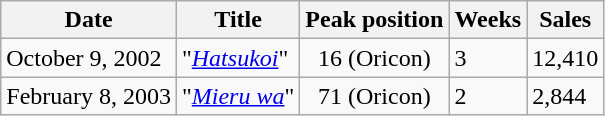<table class="wikitable">
<tr>
<th>Date</th>
<th>Title</th>
<th>Peak position</th>
<th>Weeks</th>
<th>Sales</th>
</tr>
<tr>
<td>October 9, 2002</td>
<td>"<em><a href='#'>Hatsukoi</a></em>"</td>
<td align="center">16 (Oricon)</td>
<td>3</td>
<td>12,410</td>
</tr>
<tr>
<td>February 8, 2003</td>
<td>"<em><a href='#'>Mieru wa</a></em>"</td>
<td align="center">71 (Oricon)</td>
<td>2</td>
<td>2,844</td>
</tr>
</table>
